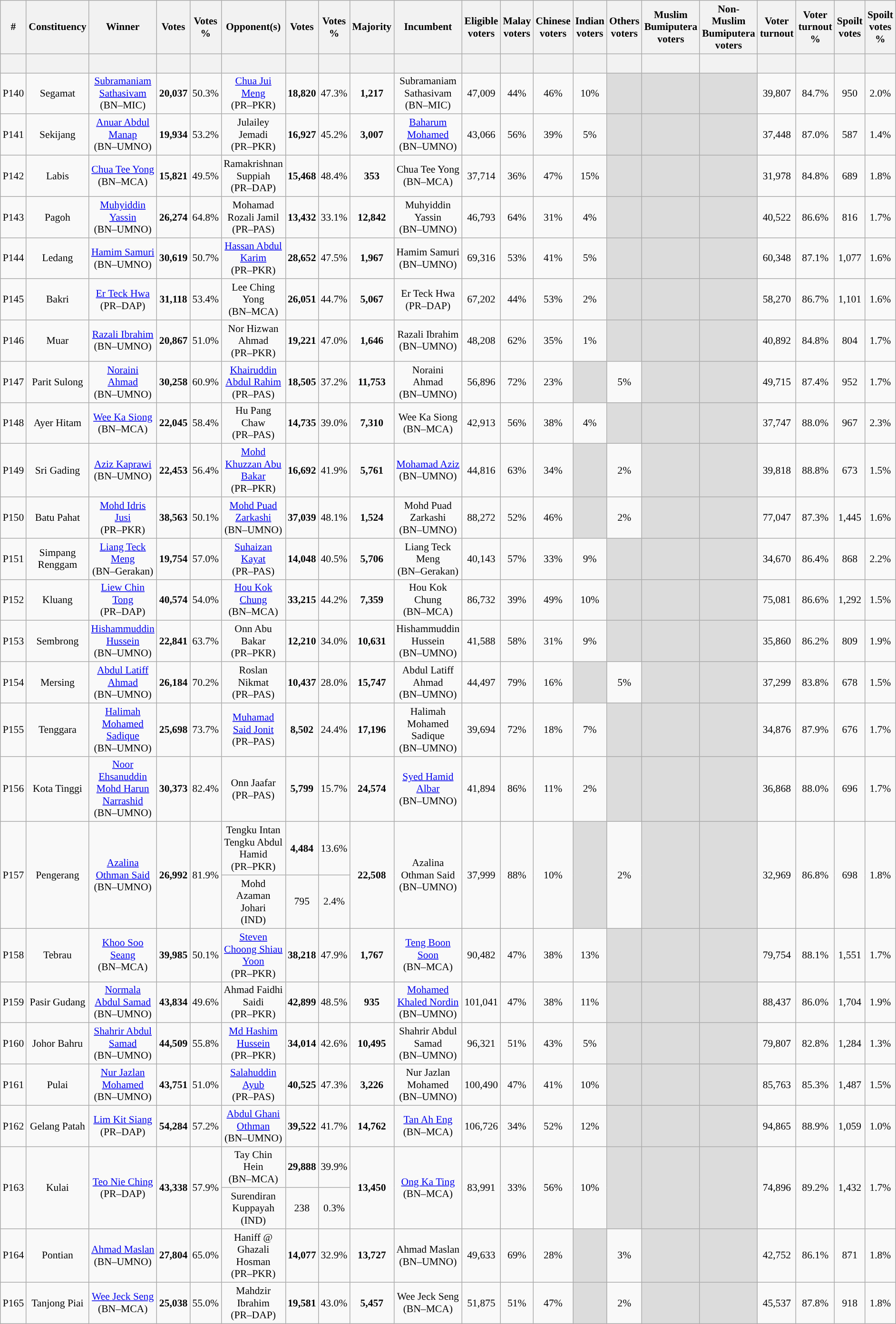<table class="wikitable sortable" style="text-align:center; font-size:90%">
<tr>
<th width="30">#</th>
<th width="60">Constituency</th>
<th width="150">Winner</th>
<th width="50">Votes</th>
<th width="50">Votes %</th>
<th width="150">Opponent(s)</th>
<th width="50">Votes</th>
<th width="50">Votes %</th>
<th width="50">Majority</th>
<th width="150">Incumbent</th>
<th width="50">Eligible voters</th>
<th width="50">Malay voters</th>
<th width="50">Chinese voters</th>
<th width="50">Indian voters</th>
<th width="50">Others voters</th>
<th width="50">Muslim Bumiputera voters</th>
<th width="50">Non-Muslim Bumiputera voters</th>
<th width="50">Voter turnout</th>
<th width="50">Voter turnout %</th>
<th width="50">Spoilt votes</th>
<th width="50">Spoilt votes %</th>
</tr>
<tr>
<th height="20"></th>
<th></th>
<th></th>
<th></th>
<th></th>
<th></th>
<th></th>
<th></th>
<th></th>
<th></th>
<th></th>
<th></th>
<th></th>
<th></th>
<th></th>
<th></th>
<th></th>
<th></th>
<th></th>
<th></th>
<th></th>
</tr>
<tr>
<td>P140</td>
<td>Segamat</td>
<td><a href='#'>Subramaniam Sathasivam</a><br>(BN–MIC)</td>
<td><strong>20,037</strong></td>
<td>50.3%</td>
<td><a href='#'>Chua Jui Meng</a><br>(PR–PKR)</td>
<td><strong>18,820</strong></td>
<td>47.3%</td>
<td><strong>1,217</strong></td>
<td>Subramaniam Sathasivam<br>(BN–MIC)</td>
<td>47,009</td>
<td>44%</td>
<td>46%</td>
<td>10%</td>
<td bgcolor="dcdcdc"></td>
<td bgcolor="dcdcdc"></td>
<td bgcolor="dcdcdc"></td>
<td>39,807</td>
<td>84.7%</td>
<td>950</td>
<td>2.0%</td>
</tr>
<tr>
<td>P141</td>
<td>Sekijang</td>
<td><a href='#'>Anuar Abdul Manap</a><br>(BN–UMNO)</td>
<td><strong>19,934</strong></td>
<td>53.2%</td>
<td>Julailey Jemadi<br>(PR–PKR)</td>
<td><strong>16,927</strong></td>
<td>45.2%</td>
<td><strong>3,007</strong></td>
<td><a href='#'>Baharum Mohamed</a><br>(BN–UMNO)</td>
<td>43,066</td>
<td>56%</td>
<td>39%</td>
<td>5%</td>
<td bgcolor="dcdcdc"></td>
<td bgcolor="dcdcdc"></td>
<td bgcolor="dcdcdc"></td>
<td>37,448</td>
<td>87.0%</td>
<td>587</td>
<td>1.4%</td>
</tr>
<tr>
<td>P142</td>
<td>Labis</td>
<td><a href='#'>Chua Tee Yong</a><br>(BN–MCA)</td>
<td><strong>15,821</strong></td>
<td>49.5%</td>
<td>Ramakrishnan Suppiah<br>(PR–DAP)</td>
<td><strong>15,468</strong></td>
<td>48.4%</td>
<td><strong>353</strong></td>
<td>Chua Tee Yong<br>(BN–MCA)</td>
<td>37,714</td>
<td>36%</td>
<td>47%</td>
<td>15%</td>
<td bgcolor="dcdcdc"></td>
<td bgcolor="dcdcdc"></td>
<td bgcolor="dcdcdc"></td>
<td>31,978</td>
<td>84.8%</td>
<td>689</td>
<td>1.8%</td>
</tr>
<tr>
<td>P143</td>
<td>Pagoh</td>
<td><a href='#'>Muhyiddin Yassin</a><br>(BN–UMNO)</td>
<td><strong>26,274</strong></td>
<td>64.8%</td>
<td>Mohamad Rozali Jamil<br>(PR–PAS)</td>
<td><strong>13,432</strong></td>
<td>33.1%</td>
<td><strong>12,842</strong></td>
<td>Muhyiddin Yassin<br>(BN–UMNO)</td>
<td>46,793</td>
<td>64%</td>
<td>31%</td>
<td>4%</td>
<td bgcolor="dcdcdc"></td>
<td bgcolor="dcdcdc"></td>
<td bgcolor="dcdcdc"></td>
<td>40,522</td>
<td>86.6%</td>
<td>816</td>
<td>1.7%</td>
</tr>
<tr>
<td>P144</td>
<td>Ledang</td>
<td><a href='#'>Hamim Samuri</a><br>(BN–UMNO)</td>
<td><strong>30,619</strong></td>
<td>50.7%</td>
<td><a href='#'>Hassan Abdul Karim</a><br>(PR–PKR)</td>
<td><strong>28,652</strong></td>
<td>47.5%</td>
<td><strong>1,967</strong></td>
<td>Hamim Samuri<br>(BN–UMNO)</td>
<td>69,316</td>
<td>53%</td>
<td>41%</td>
<td>5%</td>
<td bgcolor="dcdcdc"></td>
<td bgcolor="dcdcdc"></td>
<td bgcolor="dcdcdc"></td>
<td>60,348</td>
<td>87.1%</td>
<td>1,077</td>
<td>1.6%</td>
</tr>
<tr>
<td>P145</td>
<td>Bakri</td>
<td><a href='#'>Er Teck Hwa</a><br>(PR–DAP)</td>
<td><strong>31,118</strong></td>
<td>53.4%</td>
<td>Lee Ching Yong<br>(BN–MCA)</td>
<td><strong>26,051</strong></td>
<td>44.7%</td>
<td><strong>5,067</strong></td>
<td>Er Teck Hwa <br>(PR–DAP)</td>
<td>67,202</td>
<td>44%</td>
<td>53%</td>
<td>2%</td>
<td bgcolor="dcdcdc"></td>
<td bgcolor="dcdcdc"></td>
<td bgcolor="dcdcdc"></td>
<td>58,270</td>
<td>86.7%</td>
<td>1,101</td>
<td>1.6%</td>
</tr>
<tr>
<td>P146</td>
<td>Muar</td>
<td><a href='#'>Razali Ibrahim</a><br>(BN–UMNO)</td>
<td><strong>20,867</strong></td>
<td>51.0%</td>
<td>Nor Hizwan Ahmad<br>(PR–PKR)</td>
<td><strong>19,221</strong></td>
<td>47.0%</td>
<td><strong>1,646</strong></td>
<td>Razali Ibrahim<br>(BN–UMNO)</td>
<td>48,208</td>
<td>62%</td>
<td>35%</td>
<td>1%</td>
<td bgcolor="dcdcdc"></td>
<td bgcolor="dcdcdc"></td>
<td bgcolor="dcdcdc"></td>
<td>40,892</td>
<td>84.8%</td>
<td>804</td>
<td>1.7%</td>
</tr>
<tr>
<td>P147</td>
<td>Parit Sulong</td>
<td><a href='#'>Noraini Ahmad</a><br>(BN–UMNO)</td>
<td><strong>30,258</strong></td>
<td>60.9%</td>
<td><a href='#'>Khairuddin Abdul Rahim</a><br>(PR–PAS)</td>
<td><strong>18,505</strong></td>
<td>37.2%</td>
<td><strong>11,753</strong></td>
<td>Noraini Ahmad<br>(BN–UMNO)</td>
<td>56,896</td>
<td>72%</td>
<td>23%</td>
<td bgcolor="dcdcdc"></td>
<td>5%</td>
<td bgcolor="dcdcdc"></td>
<td bgcolor="dcdcdc"></td>
<td>49,715</td>
<td>87.4%</td>
<td>952</td>
<td>1.7%</td>
</tr>
<tr>
<td>P148</td>
<td>Ayer Hitam</td>
<td><a href='#'>Wee Ka Siong</a><br>(BN–MCA)</td>
<td><strong>22,045</strong></td>
<td>58.4%</td>
<td>Hu Pang Chaw<br>(PR–PAS)</td>
<td><strong>14,735</strong></td>
<td>39.0%</td>
<td><strong>7,310</strong></td>
<td>Wee Ka Siong<br>(BN–MCA)</td>
<td>42,913</td>
<td>56%</td>
<td>38%</td>
<td>4%</td>
<td bgcolor="dcdcdc"></td>
<td bgcolor="dcdcdc"></td>
<td bgcolor="dcdcdc"></td>
<td>37,747</td>
<td>88.0%</td>
<td>967</td>
<td>2.3%</td>
</tr>
<tr>
<td>P149</td>
<td>Sri Gading</td>
<td><a href='#'>Aziz Kaprawi</a><br>(BN–UMNO)</td>
<td><strong>22,453</strong></td>
<td>56.4%</td>
<td><a href='#'>Mohd Khuzzan Abu Bakar</a><br>(PR–PKR)</td>
<td><strong>16,692</strong></td>
<td>41.9%</td>
<td><strong>5,761</strong></td>
<td><a href='#'>Mohamad Aziz</a><br>(BN–UMNO)</td>
<td>44,816</td>
<td>63%</td>
<td>34%</td>
<td bgcolor="dcdcdc"></td>
<td>2%</td>
<td bgcolor="dcdcdc"></td>
<td bgcolor="dcdcdc"></td>
<td>39,818</td>
<td>88.8%</td>
<td>673</td>
<td>1.5%</td>
</tr>
<tr>
<td>P150</td>
<td>Batu Pahat</td>
<td><a href='#'>Mohd Idris Jusi</a><br>(PR–PKR)</td>
<td><strong>38,563</strong></td>
<td>50.1%</td>
<td><a href='#'>Mohd Puad Zarkashi</a><br>(BN–UMNO)</td>
<td><strong>37,039</strong></td>
<td>48.1%</td>
<td><strong>1,524</strong></td>
<td>Mohd Puad Zarkashi<br>(BN–UMNO)</td>
<td>88,272</td>
<td>52%</td>
<td>46%</td>
<td bgcolor="dcdcdc"></td>
<td>2%</td>
<td bgcolor="dcdcdc"></td>
<td bgcolor="dcdcdc"></td>
<td>77,047</td>
<td>87.3%</td>
<td>1,445</td>
<td>1.6%</td>
</tr>
<tr>
<td>P151</td>
<td>Simpang Renggam</td>
<td><a href='#'>Liang Teck Meng</a><br>(BN–Gerakan)</td>
<td><strong>19,754</strong></td>
<td>57.0%</td>
<td><a href='#'>Suhaizan Kayat</a><br>(PR–PAS)</td>
<td><strong>14,048</strong></td>
<td>40.5%</td>
<td><strong>5,706</strong></td>
<td>Liang Teck Meng<br>(BN–Gerakan)</td>
<td>40,143</td>
<td>57%</td>
<td>33%</td>
<td>9%</td>
<td bgcolor="dcdcdc"></td>
<td bgcolor="dcdcdc"></td>
<td bgcolor="dcdcdc"></td>
<td>34,670</td>
<td>86.4%</td>
<td>868</td>
<td>2.2%</td>
</tr>
<tr>
<td>P152</td>
<td>Kluang</td>
<td><a href='#'>Liew Chin Tong</a><br>(PR–DAP)</td>
<td><strong>40,574</strong></td>
<td>54.0%</td>
<td><a href='#'>Hou Kok Chung</a><br>(BN–MCA)</td>
<td><strong>33,215</strong></td>
<td>44.2%</td>
<td><strong>7,359</strong></td>
<td>Hou Kok Chung<br>(BN–MCA)</td>
<td>86,732</td>
<td>39%</td>
<td>49%</td>
<td>10%</td>
<td bgcolor="dcdcdc"></td>
<td bgcolor="dcdcdc"></td>
<td bgcolor="dcdcdc"></td>
<td>75,081</td>
<td>86.6%</td>
<td>1,292</td>
<td>1.5%</td>
</tr>
<tr>
<td>P153</td>
<td>Sembrong</td>
<td><a href='#'>Hishammuddin Hussein</a><br>(BN–UMNO)</td>
<td><strong>22,841</strong></td>
<td>63.7%</td>
<td>Onn Abu Bakar<br>(PR–PKR)</td>
<td><strong>12,210</strong></td>
<td>34.0%</td>
<td><strong>10,631</strong></td>
<td>Hishammuddin Hussein<br>(BN–UMNO)</td>
<td>41,588</td>
<td>58%</td>
<td>31%</td>
<td>9%</td>
<td bgcolor="dcdcdc"></td>
<td bgcolor="dcdcdc"></td>
<td bgcolor="dcdcdc"></td>
<td>35,860</td>
<td>86.2%</td>
<td>809</td>
<td>1.9%</td>
</tr>
<tr>
<td>P154</td>
<td>Mersing</td>
<td><a href='#'>Abdul Latiff Ahmad</a><br>(BN–UMNO)</td>
<td><strong>26,184</strong></td>
<td>70.2%</td>
<td>Roslan Nikmat<br>(PR–PAS)</td>
<td><strong>10,437</strong></td>
<td>28.0%</td>
<td><strong>15,747</strong></td>
<td>Abdul Latiff Ahmad<br> (BN–UMNO)</td>
<td>44,497</td>
<td>79%</td>
<td>16%</td>
<td bgcolor="dcdcdc"></td>
<td>5%</td>
<td bgcolor="dcdcdc"></td>
<td bgcolor="dcdcdc"></td>
<td>37,299</td>
<td>83.8%</td>
<td>678</td>
<td>1.5%</td>
</tr>
<tr>
<td>P155</td>
<td>Tenggara</td>
<td><a href='#'>Halimah Mohamed Sadique</a><br>(BN–UMNO)</td>
<td><strong>25,698</strong></td>
<td>73.7%</td>
<td><a href='#'>Muhamad Said Jonit</a><br>(PR–PAS)</td>
<td><strong>8,502</strong></td>
<td>24.4%</td>
<td><strong>17,196</strong></td>
<td>Halimah Mohamed Sadique<br>(BN–UMNO)</td>
<td>39,694</td>
<td>72%</td>
<td>18%</td>
<td>7%</td>
<td bgcolor="dcdcdc"></td>
<td bgcolor="dcdcdc"></td>
<td bgcolor="dcdcdc"></td>
<td>34,876</td>
<td>87.9%</td>
<td>676</td>
<td>1.7%</td>
</tr>
<tr>
<td>P156</td>
<td>Kota Tinggi</td>
<td><a href='#'>Noor Ehsanuddin Mohd Harun Narrashid</a><br>(BN–UMNO)</td>
<td><strong>30,373</strong></td>
<td>82.4%</td>
<td>Onn Jaafar<br>(PR–PAS)</td>
<td><strong>5,799</strong></td>
<td>15.7%</td>
<td><strong>24,574</strong></td>
<td><a href='#'>Syed Hamid Albar</a><br>(BN–UMNO)</td>
<td>41,894</td>
<td>86%</td>
<td>11%</td>
<td>2%</td>
<td bgcolor="dcdcdc"></td>
<td bgcolor="dcdcdc"></td>
<td bgcolor="dcdcdc"></td>
<td>36,868</td>
<td>88.0%</td>
<td>696</td>
<td>1.7%</td>
</tr>
<tr>
<td rowspan="2">P157</td>
<td rowspan="2">Pengerang</td>
<td rowspan="2"><a href='#'>Azalina Othman Said</a><br>(BN–UMNO)</td>
<td rowspan="2"><strong>26,992</strong></td>
<td rowspan="2">81.9%</td>
<td>Tengku Intan Tengku Abdul Hamid<br>(PR–PKR)</td>
<td><strong>4,484</strong></td>
<td>13.6%</td>
<td rowspan="2"><strong>22,508</strong></td>
<td rowspan="2">Azalina Othman Said<br>(BN–UMNO)</td>
<td rowspan="2">37,999</td>
<td rowspan="2">88%</td>
<td rowspan="2">10%</td>
<td rowspan="2" bgcolor="dcdcdc"></td>
<td rowspan="2">2%</td>
<td rowspan="2" bgcolor="dcdcdc"></td>
<td rowspan="2" bgcolor="dcdcdc"></td>
<td rowspan="2">32,969</td>
<td rowspan="2">86.8%</td>
<td rowspan="2">698</td>
<td rowspan="2">1.8%</td>
</tr>
<tr>
<td>Mohd Azaman Johari<br>(IND)</td>
<td>795</td>
<td>2.4%</td>
</tr>
<tr>
<td>P158</td>
<td>Tebrau</td>
<td><a href='#'>Khoo Soo Seang</a><br>(BN–MCA)</td>
<td><strong>39,985</strong></td>
<td>50.1%</td>
<td><a href='#'>Steven Choong Shiau Yoon</a><br>(PR–PKR)</td>
<td><strong>38,218</strong></td>
<td>47.9%</td>
<td><strong>1,767</strong></td>
<td><a href='#'>Teng Boon Soon</a><br>(BN–MCA)</td>
<td>90,482</td>
<td>47%</td>
<td>38%</td>
<td>13%</td>
<td bgcolor="dcdcdc"></td>
<td bgcolor="dcdcdc"></td>
<td bgcolor="dcdcdc"></td>
<td>79,754</td>
<td>88.1%</td>
<td>1,551</td>
<td>1.7%</td>
</tr>
<tr>
<td>P159</td>
<td>Pasir Gudang</td>
<td><a href='#'>Normala Abdul Samad</a><br>(BN–UMNO)</td>
<td><strong>43,834</strong></td>
<td>49.6%</td>
<td>Ahmad Faidhi Saidi<br>(PR–PKR)</td>
<td><strong>42,899</strong></td>
<td>48.5%</td>
<td><strong>935</strong></td>
<td><a href='#'>Mohamed Khaled Nordin</a><br>(BN–UMNO)</td>
<td>101,041</td>
<td>47%</td>
<td>38%</td>
<td>11%</td>
<td bgcolor="dcdcdc"></td>
<td bgcolor="dcdcdc"></td>
<td bgcolor="dcdcdc"></td>
<td>88,437</td>
<td>86.0%</td>
<td>1,704</td>
<td>1.9%</td>
</tr>
<tr>
<td>P160</td>
<td>Johor Bahru</td>
<td><a href='#'>Shahrir Abdul Samad</a><br>(BN–UMNO)</td>
<td><strong>44,509</strong></td>
<td>55.8%</td>
<td><a href='#'>Md Hashim Hussein</a><br>(PR–PKR)</td>
<td><strong>34,014</strong></td>
<td>42.6%</td>
<td><strong>10,495</strong></td>
<td>Shahrir Abdul Samad<br>(BN–UMNO)</td>
<td>96,321</td>
<td>51%</td>
<td>43%</td>
<td>5%</td>
<td bgcolor="dcdcdc"></td>
<td bgcolor="dcdcdc"></td>
<td bgcolor="dcdcdc"></td>
<td>79,807</td>
<td>82.8%</td>
<td>1,284</td>
<td>1.3%</td>
</tr>
<tr>
<td>P161</td>
<td>Pulai</td>
<td><a href='#'>Nur Jazlan Mohamed</a><br>(BN–UMNO)</td>
<td><strong>43,751</strong></td>
<td>51.0%</td>
<td><a href='#'>Salahuddin Ayub</a><br>(PR–PAS)</td>
<td><strong>40,525</strong></td>
<td>47.3%</td>
<td><strong>3,226</strong></td>
<td>Nur Jazlan Mohamed<br>(BN–UMNO)</td>
<td>100,490</td>
<td>47%</td>
<td>41%</td>
<td>10%</td>
<td bgcolor="dcdcdc"></td>
<td bgcolor="dcdcdc"></td>
<td bgcolor="dcdcdc"></td>
<td>85,763</td>
<td>85.3%</td>
<td>1,487</td>
<td>1.5%</td>
</tr>
<tr>
<td>P162</td>
<td>Gelang Patah</td>
<td><a href='#'>Lim Kit Siang</a><br>(PR–DAP)</td>
<td><strong>54,284</strong></td>
<td>57.2%</td>
<td><a href='#'>Abdul Ghani Othman</a><br>(BN–UMNO)</td>
<td><strong>39,522</strong></td>
<td>41.7%</td>
<td><strong>14,762</strong></td>
<td><a href='#'>Tan Ah Eng</a><br>(BN–MCA)</td>
<td>106,726</td>
<td>34%</td>
<td>52%</td>
<td>12%</td>
<td bgcolor="dcdcdc"></td>
<td bgcolor="dcdcdc"></td>
<td bgcolor="dcdcdc"></td>
<td>94,865</td>
<td>88.9%</td>
<td>1,059</td>
<td>1.0%</td>
</tr>
<tr>
<td rowspan="2">P163</td>
<td rowspan="2">Kulai</td>
<td rowspan="2"><a href='#'>Teo Nie Ching</a><br>(PR–DAP)</td>
<td rowspan="2"><strong>43,338</strong></td>
<td rowspan="2">57.9%</td>
<td>Tay Chin Hein<br>(BN–MCA)</td>
<td><strong>29,888</strong></td>
<td>39.9%</td>
<td rowspan="2"><strong>13,450</strong></td>
<td rowspan="2"><a href='#'>Ong Ka Ting</a><br>(BN–MCA)</td>
<td rowspan="2">83,991</td>
<td rowspan="2">33%</td>
<td rowspan="2">56%</td>
<td rowspan="2">10%</td>
<td rowspan="2" bgcolor="dcdcdc"></td>
<td rowspan="2" bgcolor="dcdcdc"></td>
<td rowspan="2" bgcolor="dcdcdc"></td>
<td rowspan="2">74,896</td>
<td rowspan="2">89.2%</td>
<td rowspan="2">1,432</td>
<td rowspan="2">1.7%</td>
</tr>
<tr>
<td>Surendiran Kuppayah<br>(IND)</td>
<td>238</td>
<td>0.3%</td>
</tr>
<tr>
<td>P164</td>
<td>Pontian</td>
<td><a href='#'>Ahmad Maslan</a><br>(BN–UMNO)</td>
<td><strong>27,804</strong></td>
<td>65.0%</td>
<td>Haniff @ Ghazali Hosman<br>(PR–PKR)</td>
<td><strong>14,077</strong></td>
<td>32.9%</td>
<td><strong>13,727</strong></td>
<td>Ahmad Maslan<br>(BN–UMNO)</td>
<td>49,633</td>
<td>69%</td>
<td>28%</td>
<td bgcolor="dcdcdc"></td>
<td>3%</td>
<td bgcolor="dcdcdc"></td>
<td bgcolor="dcdcdc"></td>
<td>42,752</td>
<td>86.1%</td>
<td>871</td>
<td>1.8%</td>
</tr>
<tr>
<td>P165</td>
<td>Tanjong Piai</td>
<td><a href='#'>Wee Jeck Seng</a><br>(BN–MCA)</td>
<td><strong>25,038</strong></td>
<td>55.0%</td>
<td>Mahdzir Ibrahim<br>(PR–DAP)</td>
<td><strong>19,581</strong></td>
<td>43.0%</td>
<td><strong>5,457</strong></td>
<td>Wee Jeck Seng<br>(BN–MCA)</td>
<td>51,875</td>
<td>51%</td>
<td>47%</td>
<td bgcolor="dcdcdc"></td>
<td>2%</td>
<td bgcolor="dcdcdc"></td>
<td bgcolor="dcdcdc"></td>
<td>45,537</td>
<td>87.8%</td>
<td>918</td>
<td>1.8%</td>
</tr>
</table>
